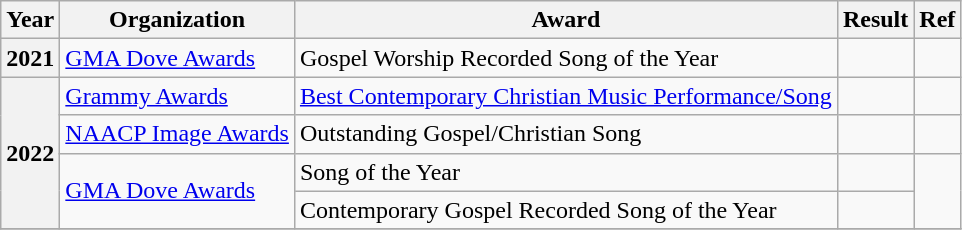<table class="wikitable plainrowheaders">
<tr>
<th>Year</th>
<th>Organization</th>
<th>Award</th>
<th>Result</th>
<th>Ref</th>
</tr>
<tr>
<th scope="row">2021</th>
<td><a href='#'>GMA Dove Awards</a></td>
<td>Gospel Worship Recorded Song of the Year</td>
<td></td>
<td></td>
</tr>
<tr>
<th scope="row" rowspan="4">2022</th>
<td><a href='#'>Grammy Awards</a></td>
<td><a href='#'>Best Contemporary Christian Music Performance/Song</a></td>
<td></td>
<td></td>
</tr>
<tr>
<td><a href='#'>NAACP Image Awards</a></td>
<td>Outstanding Gospel/Christian Song</td>
<td></td>
<td></td>
</tr>
<tr>
<td rowspan="2"><a href='#'>GMA Dove Awards</a></td>
<td>Song of the Year</td>
<td></td>
<td rowspan="2"></td>
</tr>
<tr>
<td>Contemporary Gospel Recorded Song of the Year<br></td>
<td></td>
</tr>
<tr>
</tr>
</table>
